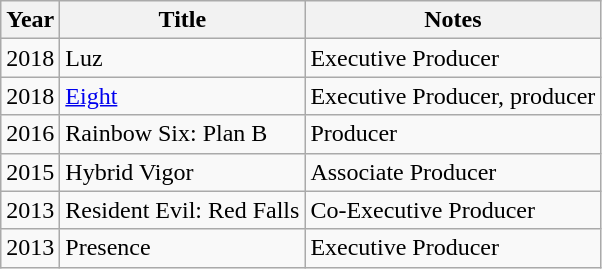<table class="wikitable">
<tr>
<th>Year</th>
<th>Title</th>
<th>Notes</th>
</tr>
<tr>
<td>2018</td>
<td>Luz</td>
<td>Executive Producer</td>
</tr>
<tr>
<td>2018</td>
<td><a href='#'>Eight</a></td>
<td>Executive Producer, producer</td>
</tr>
<tr>
<td>2016</td>
<td>Rainbow Six: Plan B</td>
<td>Producer</td>
</tr>
<tr>
<td>2015</td>
<td>Hybrid Vigor</td>
<td>Associate Producer</td>
</tr>
<tr>
<td>2013</td>
<td>Resident Evil: Red Falls</td>
<td>Co-Executive Producer</td>
</tr>
<tr>
<td>2013</td>
<td>Presence</td>
<td>Executive Producer</td>
</tr>
</table>
